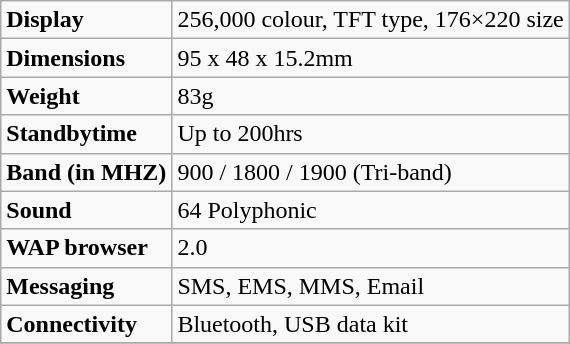<table class="wikitable">
<tr>
<td><strong>Display</strong></td>
<td>256,000 colour, TFT type, 176×220 size</td>
</tr>
<tr>
<td><strong>Dimensions</strong></td>
<td>95 x 48 x 15.2mm</td>
</tr>
<tr>
<td><strong>Weight</strong></td>
<td>83g</td>
</tr>
<tr>
<td><strong>Standbytime</strong></td>
<td>Up to 200hrs</td>
</tr>
<tr>
<td><strong>Band (in MHZ)</strong></td>
<td>900 / 1800 / 1900 (Tri-band)</td>
</tr>
<tr>
<td><strong>Sound</strong></td>
<td>64 Polyphonic</td>
</tr>
<tr>
<td><strong>WAP browser</strong></td>
<td>2.0</td>
</tr>
<tr>
<td><strong>Messaging</strong></td>
<td>SMS, EMS, MMS, Email</td>
</tr>
<tr>
<td><strong>Connectivity</strong></td>
<td>Bluetooth, USB data kit</td>
</tr>
<tr>
</tr>
</table>
